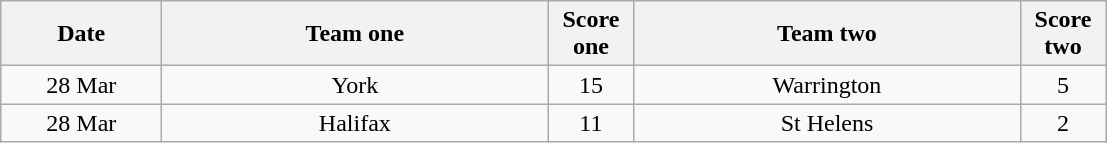<table class="wikitable" style="text-align: center">
<tr>
<th width=100>Date</th>
<th width=250>Team one</th>
<th width=50>Score one</th>
<th width=250>Team two</th>
<th width=50>Score two</th>
</tr>
<tr>
<td>28 Mar</td>
<td>York</td>
<td>15</td>
<td>Warrington</td>
<td>5</td>
</tr>
<tr>
<td>28 Mar</td>
<td>Halifax</td>
<td>11</td>
<td>St Helens</td>
<td>2</td>
</tr>
</table>
